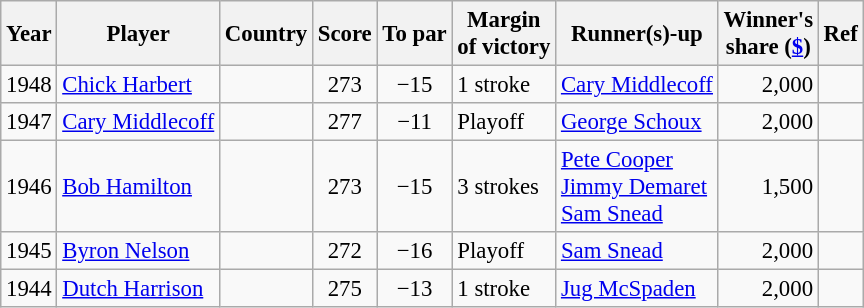<table class="wikitable" style="font-size:95%">
<tr>
<th>Year</th>
<th>Player</th>
<th>Country</th>
<th>Score</th>
<th>To par</th>
<th>Margin<br>of victory</th>
<th>Runner(s)-up</th>
<th>Winner's<br>share (<a href='#'>$</a>)</th>
<th>Ref</th>
</tr>
<tr>
<td>1948</td>
<td><a href='#'>Chick Harbert</a></td>
<td></td>
<td align=center>273</td>
<td align=center>−15</td>
<td>1 stroke</td>
<td> <a href='#'>Cary Middlecoff</a></td>
<td align=right>2,000</td>
<td></td>
</tr>
<tr>
<td>1947</td>
<td><a href='#'>Cary Middlecoff</a></td>
<td></td>
<td align=center>277</td>
<td align=center>−11</td>
<td>Playoff</td>
<td> <a href='#'>George Schoux</a></td>
<td align=right>2,000</td>
<td></td>
</tr>
<tr>
<td>1946</td>
<td><a href='#'>Bob Hamilton</a></td>
<td></td>
<td align=center>273</td>
<td align=center>−15</td>
<td>3 strokes</td>
<td> <a href='#'>Pete Cooper</a><br> <a href='#'>Jimmy Demaret</a><br> <a href='#'>Sam Snead</a></td>
<td align=right>1,500</td>
<td></td>
</tr>
<tr>
<td>1945</td>
<td><a href='#'>Byron Nelson</a></td>
<td></td>
<td align=center>272</td>
<td align=center>−16</td>
<td>Playoff</td>
<td> <a href='#'>Sam Snead</a></td>
<td align=right>2,000</td>
<td></td>
</tr>
<tr>
<td>1944</td>
<td><a href='#'>Dutch Harrison</a></td>
<td></td>
<td align=center>275</td>
<td align=center>−13</td>
<td>1 stroke</td>
<td> <a href='#'>Jug McSpaden</a></td>
<td align=right>2,000</td>
<td></td>
</tr>
</table>
